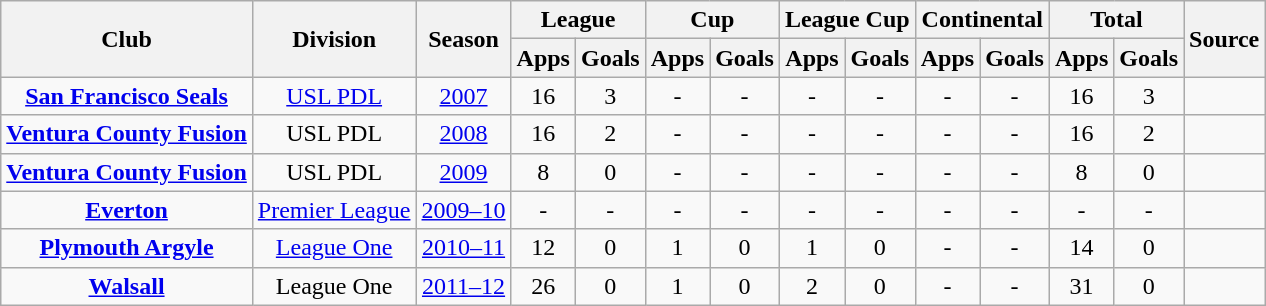<table class="wikitable" style="text-align: center;">
<tr>
<th rowspan="2">Club</th>
<th rowspan="2">Division</th>
<th rowspan="2">Season</th>
<th colspan="2">League</th>
<th colspan="2">Cup</th>
<th colspan="2">League Cup</th>
<th colspan="2">Continental</th>
<th colspan="2">Total</th>
<th rowspan="2">Source</th>
</tr>
<tr>
<th>Apps</th>
<th>Goals</th>
<th>Apps</th>
<th>Goals</th>
<th>Apps</th>
<th>Goals</th>
<th>Apps</th>
<th>Goals</th>
<th>Apps</th>
<th>Goals</th>
</tr>
<tr>
<td><strong><a href='#'>San Francisco Seals</a></strong></td>
<td><a href='#'>USL PDL</a></td>
<td><a href='#'>2007</a></td>
<td>16</td>
<td>3</td>
<td>-</td>
<td>-</td>
<td>-</td>
<td>-</td>
<td>-</td>
<td>-</td>
<td>16</td>
<td>3</td>
<td></td>
</tr>
<tr>
<td><strong><a href='#'>Ventura County Fusion</a></strong></td>
<td>USL PDL</td>
<td><a href='#'>2008</a></td>
<td>16</td>
<td>2</td>
<td>-</td>
<td>-</td>
<td>-</td>
<td>-</td>
<td>-</td>
<td>-</td>
<td>16</td>
<td>2</td>
<td></td>
</tr>
<tr>
<td><strong><a href='#'>Ventura County Fusion</a></strong></td>
<td>USL PDL</td>
<td><a href='#'>2009</a></td>
<td>8</td>
<td>0</td>
<td>-</td>
<td>-</td>
<td>-</td>
<td>-</td>
<td>-</td>
<td>-</td>
<td>8</td>
<td>0</td>
<td></td>
</tr>
<tr>
<td><strong><a href='#'>Everton</a></strong></td>
<td><a href='#'>Premier League</a></td>
<td><a href='#'>2009–10</a></td>
<td ->-</td>
<td>-</td>
<td>-</td>
<td>-</td>
<td>-</td>
<td>-</td>
<td>-</td>
<td>-</td>
<td>-</td>
<td>-</td>
<td></td>
</tr>
<tr>
<td><strong><a href='#'>Plymouth Argyle</a></strong></td>
<td><a href='#'>League One</a></td>
<td><a href='#'>2010–11</a></td>
<td>12</td>
<td>0</td>
<td>1</td>
<td>0</td>
<td>1</td>
<td>0</td>
<td>-</td>
<td>-</td>
<td>14</td>
<td>0</td>
<td></td>
</tr>
<tr>
<td><strong><a href='#'>Walsall</a></strong></td>
<td>League One</td>
<td><a href='#'>2011–12</a></td>
<td>26</td>
<td>0</td>
<td>1</td>
<td>0</td>
<td>2</td>
<td>0</td>
<td>-</td>
<td>-</td>
<td>31</td>
<td>0</td>
<td></td>
</tr>
</table>
